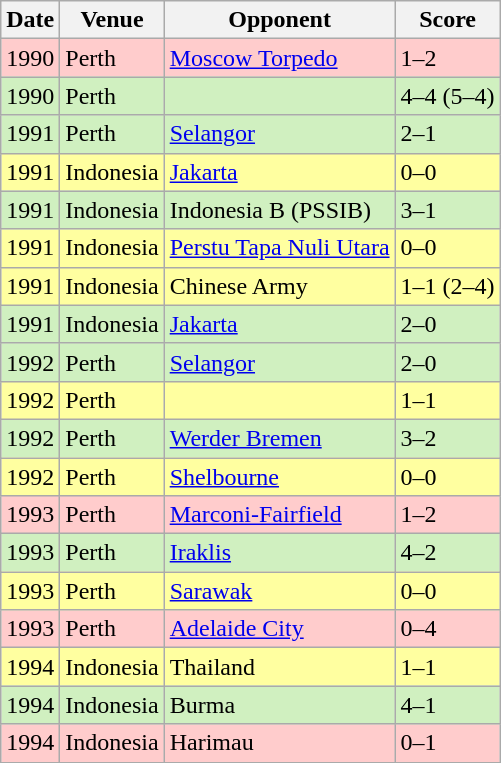<table class="wikitable" style="text-align:left">
<tr>
<th>Date</th>
<th>Venue</th>
<th>Opponent</th>
<th>Score</th>
</tr>
<tr bgcolor=ffcccc>
<td>1990</td>
<td>Perth</td>
<td> <a href='#'>Moscow Torpedo</a></td>
<td>1–2</td>
</tr>
<tr bgcolor=D0F0C0>
<td>1990</td>
<td>Perth</td>
<td></td>
<td>4–4 (5–4)</td>
</tr>
<tr bgcolor=D0F0C0>
<td>1991</td>
<td>Perth</td>
<td> <a href='#'>Selangor</a></td>
<td>2–1</td>
</tr>
<tr bgcolor=FFFFA0>
<td>1991</td>
<td>Indonesia</td>
<td> <a href='#'>Jakarta</a></td>
<td>0–0</td>
</tr>
<tr bgcolor=D0F0C0>
<td>1991</td>
<td>Indonesia</td>
<td> Indonesia B (PSSIB)</td>
<td>3–1</td>
</tr>
<tr bgcolor=FFFFA0>
<td>1991</td>
<td>Indonesia</td>
<td> <a href='#'>Perstu Tapa Nuli Utara</a></td>
<td>0–0</td>
</tr>
<tr bgcolor=FFFFA0>
<td>1991</td>
<td>Indonesia</td>
<td> Chinese Army</td>
<td>1–1 (2–4)</td>
</tr>
<tr bgcolor=D0F0C0>
<td>1991</td>
<td>Indonesia</td>
<td> <a href='#'>Jakarta</a></td>
<td>2–0</td>
</tr>
<tr bgcolor=D0F0C0>
<td>1992</td>
<td>Perth</td>
<td> <a href='#'>Selangor</a></td>
<td>2–0</td>
</tr>
<tr bgcolor=FFFFA0>
<td>1992</td>
<td>Perth</td>
<td></td>
<td>1–1</td>
</tr>
<tr bgcolor=D0F0C0>
<td>1992</td>
<td>Perth</td>
<td> <a href='#'>Werder Bremen</a></td>
<td>3–2</td>
</tr>
<tr bgcolor=FFFFA0>
<td>1992</td>
<td>Perth</td>
<td> <a href='#'>Shelbourne</a></td>
<td>0–0</td>
</tr>
<tr bgcolor=ffcccc>
<td>1993</td>
<td>Perth</td>
<td><a href='#'>Marconi-Fairfield</a></td>
<td>1–2</td>
</tr>
<tr bgcolor=D0F0C0>
<td>1993</td>
<td>Perth</td>
<td> <a href='#'>Iraklis</a></td>
<td>4–2</td>
</tr>
<tr bgcolor=FFFFA0>
<td>1993</td>
<td>Perth</td>
<td> <a href='#'>Sarawak</a></td>
<td>0–0</td>
</tr>
<tr bgcolor=ffcccc>
<td>1993</td>
<td>Perth</td>
<td><a href='#'>Adelaide City</a></td>
<td>0–4</td>
</tr>
<tr bgcolor=FFFFA0>
<td>1994</td>
<td>Indonesia</td>
<td> Thailand</td>
<td>1–1</td>
</tr>
<tr bgcolor=D0F0C0>
<td>1994</td>
<td>Indonesia</td>
<td> Burma</td>
<td>4–1</td>
</tr>
<tr bgcolor=ffcccc>
<td>1994</td>
<td>Indonesia</td>
<td> Harimau</td>
<td>0–1</td>
</tr>
</table>
